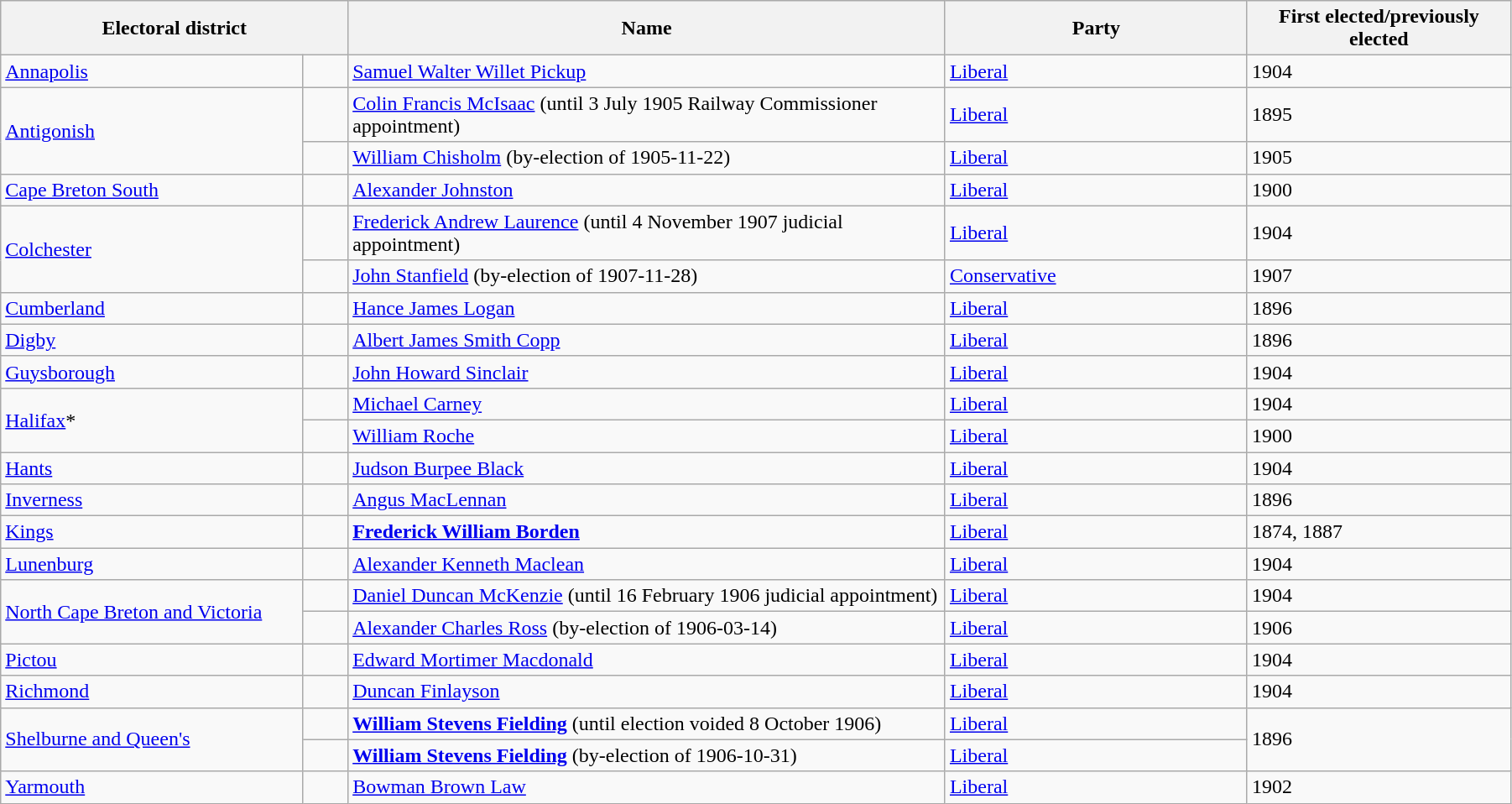<table class="wikitable" style="width:95%;">
<tr>
<th colspan="2" style="width:23%;">Electoral district</th>
<th>Name</th>
<th width=20%>Party</th>
<th>First elected/previously elected</th>
</tr>
<tr>
<td width=20%><a href='#'>Annapolis</a></td>
<td></td>
<td><a href='#'>Samuel Walter Willet Pickup</a></td>
<td><a href='#'>Liberal</a></td>
<td>1904</td>
</tr>
<tr>
<td rowspan=2><a href='#'>Antigonish</a></td>
<td></td>
<td><a href='#'>Colin Francis McIsaac</a> (until 3 July 1905 Railway Commissioner appointment)</td>
<td><a href='#'>Liberal</a></td>
<td>1895</td>
</tr>
<tr>
<td></td>
<td><a href='#'>William Chisholm</a> (by-election of 1905-11-22)</td>
<td><a href='#'>Liberal</a></td>
<td>1905</td>
</tr>
<tr>
<td><a href='#'>Cape Breton South</a></td>
<td></td>
<td><a href='#'>Alexander Johnston</a></td>
<td><a href='#'>Liberal</a></td>
<td>1900</td>
</tr>
<tr>
<td rowspan=2><a href='#'>Colchester</a></td>
<td></td>
<td><a href='#'>Frederick Andrew Laurence</a> (until 4 November 1907 judicial appointment)</td>
<td><a href='#'>Liberal</a></td>
<td>1904</td>
</tr>
<tr>
<td></td>
<td><a href='#'>John Stanfield</a> (by-election of 1907-11-28)</td>
<td><a href='#'>Conservative</a></td>
<td>1907</td>
</tr>
<tr>
<td><a href='#'>Cumberland</a></td>
<td></td>
<td><a href='#'>Hance James Logan</a></td>
<td><a href='#'>Liberal</a></td>
<td>1896</td>
</tr>
<tr>
<td><a href='#'>Digby</a></td>
<td></td>
<td><a href='#'>Albert James Smith Copp</a></td>
<td><a href='#'>Liberal</a></td>
<td>1896</td>
</tr>
<tr>
<td><a href='#'>Guysborough</a></td>
<td></td>
<td><a href='#'>John Howard Sinclair</a></td>
<td><a href='#'>Liberal</a></td>
<td>1904</td>
</tr>
<tr>
<td rowspan=2><a href='#'>Halifax</a>*</td>
<td></td>
<td><a href='#'>Michael Carney</a></td>
<td><a href='#'>Liberal</a></td>
<td>1904</td>
</tr>
<tr>
<td></td>
<td><a href='#'>William Roche</a></td>
<td><a href='#'>Liberal</a></td>
<td>1900</td>
</tr>
<tr>
<td><a href='#'>Hants</a></td>
<td></td>
<td><a href='#'>Judson Burpee Black</a></td>
<td><a href='#'>Liberal</a></td>
<td>1904</td>
</tr>
<tr>
<td><a href='#'>Inverness</a></td>
<td></td>
<td><a href='#'>Angus MacLennan</a></td>
<td><a href='#'>Liberal</a></td>
<td>1896</td>
</tr>
<tr>
<td><a href='#'>Kings</a></td>
<td></td>
<td><strong><a href='#'>Frederick William Borden</a></strong></td>
<td><a href='#'>Liberal</a></td>
<td>1874, 1887</td>
</tr>
<tr>
<td><a href='#'>Lunenburg</a></td>
<td></td>
<td><a href='#'>Alexander Kenneth Maclean</a></td>
<td><a href='#'>Liberal</a></td>
<td>1904</td>
</tr>
<tr>
<td rowspan=2><a href='#'>North Cape Breton and Victoria</a></td>
<td></td>
<td><a href='#'>Daniel Duncan McKenzie</a> (until 16 February 1906 judicial appointment)</td>
<td><a href='#'>Liberal</a></td>
<td>1904</td>
</tr>
<tr>
<td></td>
<td><a href='#'>Alexander Charles Ross</a> (by-election of 1906-03-14)</td>
<td><a href='#'>Liberal</a></td>
<td>1906</td>
</tr>
<tr>
<td><a href='#'>Pictou</a></td>
<td></td>
<td><a href='#'>Edward Mortimer Macdonald</a></td>
<td><a href='#'>Liberal</a></td>
<td>1904</td>
</tr>
<tr>
<td><a href='#'>Richmond</a></td>
<td></td>
<td><a href='#'>Duncan Finlayson</a></td>
<td><a href='#'>Liberal</a></td>
<td>1904</td>
</tr>
<tr>
<td rowspan=2><a href='#'>Shelburne and Queen's</a></td>
<td></td>
<td><strong><a href='#'>William Stevens Fielding</a></strong> (until election voided 8 October 1906)</td>
<td><a href='#'>Liberal</a></td>
<td rowspan=2>1896</td>
</tr>
<tr>
<td></td>
<td><strong><a href='#'>William Stevens Fielding</a></strong> (by-election of 1906-10-31)</td>
<td><a href='#'>Liberal</a></td>
</tr>
<tr>
<td><a href='#'>Yarmouth</a></td>
<td></td>
<td><a href='#'>Bowman Brown Law</a></td>
<td><a href='#'>Liberal</a></td>
<td>1902</td>
</tr>
</table>
